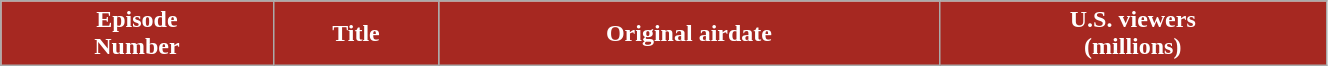<table class="wikitable plainrowheaders" style="width:70%;">
<tr style="color:white">
<th style="background:#A62821;">Episode <br> Number</th>
<th style="background:#A62821;">Title</th>
<th style="background:#A62821;">Original airdate</th>
<th style="background:#A62821;">U.S. viewers<br>(millions)<br>




</th>
</tr>
</table>
